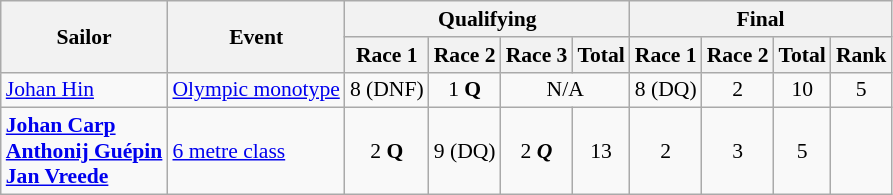<table class=wikitable style="font-size:90%">
<tr>
<th rowspan=2>Sailor</th>
<th rowspan=2>Event</th>
<th colspan=4>Qualifying</th>
<th colspan=4>Final</th>
</tr>
<tr>
<th>Race 1</th>
<th>Race 2</th>
<th>Race 3</th>
<th>Total</th>
<th>Race 1</th>
<th>Race 2</th>
<th>Total</th>
<th>Rank</th>
</tr>
<tr>
<td><a href='#'>Johan Hin</a></td>
<td><a href='#'>Olympic monotype</a></td>
<td align=center>8 (DNF)</td>
<td align=center>1 <strong>Q</strong></td>
<td align=center colspan=2>N/A</td>
<td align=center>8 (DQ)</td>
<td align=center>2</td>
<td align=center>10</td>
<td align=center>5</td>
</tr>
<tr>
<td><strong><a href='#'>Johan Carp</a> <br> <a href='#'>Anthonij Guépin</a> <br> <a href='#'>Jan Vreede</a></strong></td>
<td><a href='#'>6 metre class</a></td>
<td align=center>2 <strong>Q</strong></td>
<td align=center>9 (DQ)</td>
<td align=center>2 <strong><em>Q</em></strong></td>
<td align=center>13</td>
<td align=center>2</td>
<td align=center>3</td>
<td align=center>5</td>
<td align=center></td>
</tr>
</table>
